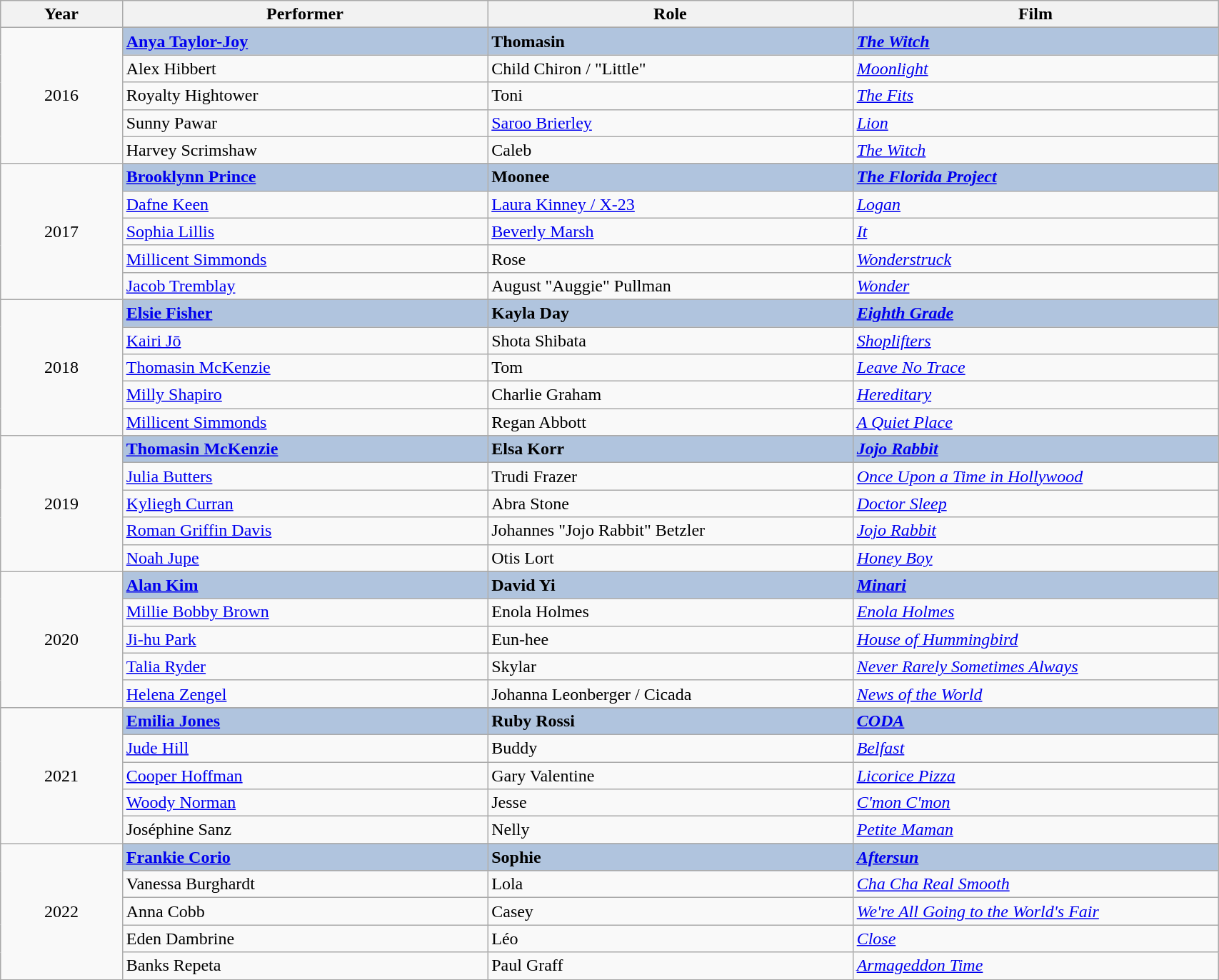<table class="wikitable" width="90%"="wikitable" width="90%">
<tr>
<th width="10%">Year</th>
<th width="30%">Performer</th>
<th width="30%">Role</th>
<th width="30%">Film</th>
</tr>
<tr>
<td rowspan="6" align="center">2016</td>
</tr>
<tr style="background:#B0C4DE">
<td><strong><a href='#'>Anya Taylor-Joy</a></strong></td>
<td><strong>Thomasin</strong></td>
<td><strong><em><a href='#'>The Witch</a></em></strong></td>
</tr>
<tr>
<td>Alex Hibbert</td>
<td>Child Chiron / "Little"</td>
<td><em><a href='#'>Moonlight</a></em></td>
</tr>
<tr>
<td>Royalty Hightower</td>
<td>Toni</td>
<td><em><a href='#'>The Fits</a></em></td>
</tr>
<tr>
<td>Sunny Pawar</td>
<td><a href='#'>Saroo Brierley</a></td>
<td><em><a href='#'>Lion</a></em></td>
</tr>
<tr>
<td>Harvey Scrimshaw</td>
<td>Caleb</td>
<td><em><a href='#'>The Witch</a></em></td>
</tr>
<tr>
<td rowspan="6" align="center">2017</td>
</tr>
<tr style="background:#B0C4DE">
<td><strong><a href='#'>Brooklynn Prince</a></strong></td>
<td><strong>Moonee</strong></td>
<td><strong><em><a href='#'>The Florida Project</a></em></strong></td>
</tr>
<tr>
<td><a href='#'>Dafne Keen</a></td>
<td><a href='#'>Laura Kinney / X-23</a></td>
<td><em><a href='#'>Logan</a></em></td>
</tr>
<tr>
<td><a href='#'>Sophia Lillis</a></td>
<td><a href='#'>Beverly Marsh</a></td>
<td><em><a href='#'>It</a></em></td>
</tr>
<tr>
<td><a href='#'>Millicent Simmonds</a></td>
<td>Rose</td>
<td><em><a href='#'>Wonderstruck</a></em></td>
</tr>
<tr>
<td><a href='#'>Jacob Tremblay</a></td>
<td>August "Auggie" Pullman</td>
<td><em><a href='#'>Wonder</a></em></td>
</tr>
<tr>
<td rowspan="6" align="center">2018</td>
</tr>
<tr style="background:#B0C4DE">
<td><strong><a href='#'>Elsie Fisher</a></strong></td>
<td><strong>Kayla Day</strong></td>
<td><strong><em><a href='#'>Eighth Grade</a></em></strong></td>
</tr>
<tr>
<td><a href='#'>Kairi Jō</a></td>
<td>Shota Shibata</td>
<td><em><a href='#'>Shoplifters</a></em></td>
</tr>
<tr>
<td><a href='#'>Thomasin McKenzie</a></td>
<td>Tom</td>
<td><em><a href='#'>Leave No Trace</a></em></td>
</tr>
<tr>
<td><a href='#'>Milly Shapiro</a></td>
<td>Charlie Graham</td>
<td><em><a href='#'>Hereditary</a></em></td>
</tr>
<tr>
<td><a href='#'>Millicent Simmonds</a></td>
<td>Regan Abbott</td>
<td><em><a href='#'>A Quiet Place</a></em></td>
</tr>
<tr>
<td rowspan="6" align="center">2019</td>
</tr>
<tr style="background:#B0C4DE">
<td><strong><a href='#'>Thomasin McKenzie</a></strong></td>
<td><strong>Elsa Korr</strong></td>
<td><strong><em><a href='#'>Jojo Rabbit</a></em></strong></td>
</tr>
<tr>
<td><a href='#'>Julia Butters</a></td>
<td>Trudi Frazer</td>
<td><em><a href='#'>Once Upon a Time in Hollywood</a></em></td>
</tr>
<tr>
<td><a href='#'>Kyliegh Curran</a></td>
<td>Abra Stone</td>
<td><em><a href='#'>Doctor Sleep</a></em></td>
</tr>
<tr>
<td><a href='#'>Roman Griffin Davis</a></td>
<td>Johannes "Jojo Rabbit" Betzler</td>
<td><em><a href='#'>Jojo Rabbit</a></em></td>
</tr>
<tr>
<td><a href='#'>Noah Jupe</a></td>
<td>Otis Lort</td>
<td><em><a href='#'>Honey Boy</a></em></td>
</tr>
<tr>
<td rowspan="6" align="center">2020</td>
</tr>
<tr style="background:#B0C4DE">
<td><strong><a href='#'>Alan Kim</a></strong></td>
<td><strong>David Yi</strong></td>
<td><strong><em><a href='#'>Minari</a></em></strong></td>
</tr>
<tr>
<td><a href='#'>Millie Bobby Brown</a></td>
<td>Enola Holmes</td>
<td><em><a href='#'>Enola Holmes</a></em></td>
</tr>
<tr>
<td><a href='#'>Ji-hu Park</a></td>
<td>Eun-hee</td>
<td><em><a href='#'>House of Hummingbird</a></em></td>
</tr>
<tr>
<td><a href='#'>Talia Ryder</a></td>
<td>Skylar</td>
<td><em><a href='#'>Never Rarely Sometimes Always</a></em></td>
</tr>
<tr>
<td><a href='#'>Helena Zengel</a></td>
<td>Johanna Leonberger / Cicada</td>
<td><em><a href='#'>News of the World</a></em></td>
</tr>
<tr>
<td rowspan="6" align="center">2021</td>
</tr>
<tr style="background:#B0C4DE">
<td><strong><a href='#'>Emilia Jones</a></strong></td>
<td><strong>Ruby Rossi</strong></td>
<td><strong><em><a href='#'>CODA</a></em></strong></td>
</tr>
<tr>
<td><a href='#'>Jude Hill</a></td>
<td>Buddy</td>
<td><em><a href='#'>Belfast</a></em></td>
</tr>
<tr>
<td><a href='#'>Cooper Hoffman</a></td>
<td>Gary Valentine</td>
<td><em><a href='#'>Licorice Pizza</a></em></td>
</tr>
<tr>
<td><a href='#'>Woody Norman</a></td>
<td>Jesse</td>
<td><em><a href='#'>C'mon C'mon</a></em></td>
</tr>
<tr>
<td>Joséphine Sanz</td>
<td>Nelly</td>
<td><em><a href='#'>Petite Maman</a></em></td>
</tr>
<tr>
<td rowspan="6" align="center">2022</td>
</tr>
<tr style="background:#B0C4DE">
<td><strong><a href='#'>Frankie Corio</a></strong></td>
<td><strong>Sophie</strong></td>
<td><strong><em><a href='#'>Aftersun</a></em></strong></td>
</tr>
<tr>
<td>Vanessa Burghardt</td>
<td>Lola</td>
<td><em><a href='#'>Cha Cha Real Smooth</a></em></td>
</tr>
<tr>
<td>Anna Cobb</td>
<td>Casey</td>
<td><em><a href='#'>We're All Going to the World's Fair</a></em></td>
</tr>
<tr>
<td>Eden Dambrine</td>
<td>Léo</td>
<td><em><a href='#'>Close</a></em></td>
</tr>
<tr>
<td>Banks Repeta</td>
<td>Paul Graff</td>
<td><em><a href='#'>Armageddon Time</a></em></td>
</tr>
</table>
